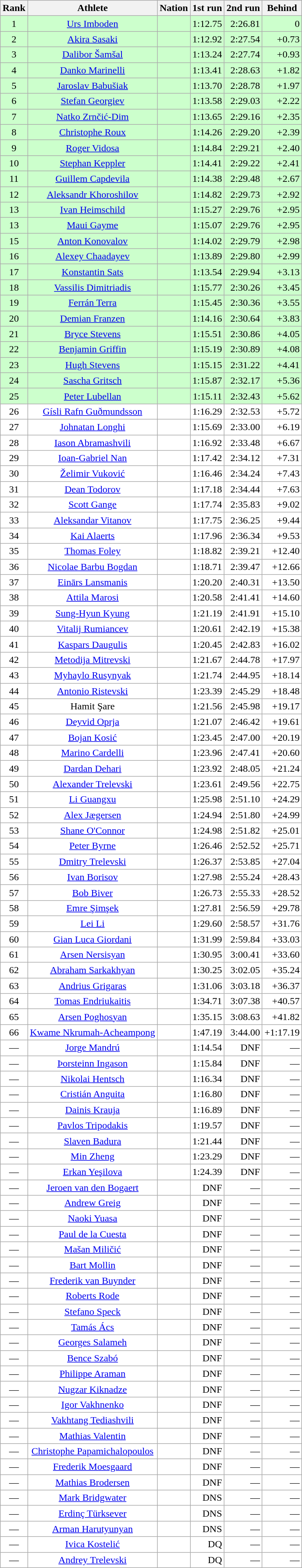<table class=wikitable>
<tr>
<th>Rank</th>
<th>Athlete</th>
<th>Nation</th>
<th>1st run</th>
<th>2nd run</th>
<th>Behind</th>
</tr>
<tr bgcolor="#CCFFCC">
<td align="center">1</td>
<td align="center"><a href='#'>Urs Imboden</a></td>
<td></td>
<td align="right">1:12.75</td>
<td align="right">2:26.81</td>
<td align="right">0</td>
</tr>
<tr bgcolor="#CCFFCC">
<td align="center">2</td>
<td align="center"><a href='#'>Akira Sasaki</a></td>
<td></td>
<td align="right">1:12.92</td>
<td align="right">2:27.54</td>
<td align="right">+0.73</td>
</tr>
<tr bgcolor="#CCFFCC">
<td align="center">3</td>
<td align="center"><a href='#'>Dalibor Šamšal</a></td>
<td></td>
<td align="right">1:13.24</td>
<td align="right">2:27.74</td>
<td align="right">+0.93</td>
</tr>
<tr bgcolor="#CCFFCC">
<td align="center">4</td>
<td align="center"><a href='#'>Danko Marinelli</a></td>
<td></td>
<td align="right">1:13.41</td>
<td align="right">2:28.63</td>
<td align="right">+1.82</td>
</tr>
<tr bgcolor="#CCFFCC">
<td align="center">5</td>
<td align="center"><a href='#'>Jaroslav Babušiak</a></td>
<td></td>
<td align="right">1:13.70</td>
<td align="right">2:28.78</td>
<td align="right">+1.97</td>
</tr>
<tr bgcolor="#CCFFCC">
<td align="center">6</td>
<td align="center"><a href='#'>Stefan Georgiev</a></td>
<td></td>
<td align="right">1:13.58</td>
<td align="right">2:29.03</td>
<td align="right">+2.22</td>
</tr>
<tr bgcolor="#CCFFCC">
<td align="center">7</td>
<td align="center"><a href='#'>Natko Zrnčić-Dim</a></td>
<td></td>
<td align="right">1:13.65</td>
<td align="right">2:29.16</td>
<td align="right">+2.35</td>
</tr>
<tr bgcolor="#CCFFCC">
<td align="center">8</td>
<td align="center"><a href='#'>Christophe Roux</a></td>
<td></td>
<td align="right">1:14.26</td>
<td align="right">2:29.20</td>
<td align="right">+2.39</td>
</tr>
<tr bgcolor="#CCFFCC">
<td align="center">9</td>
<td align="center"><a href='#'>Roger Vidosa</a></td>
<td></td>
<td align="right">1:14.84</td>
<td align="right">2:29.21</td>
<td align="right">+2.40</td>
</tr>
<tr bgcolor="#CCFFCC">
<td align="center">10</td>
<td align="center"><a href='#'>Stephan Keppler</a></td>
<td></td>
<td align="right">1:14.41</td>
<td align="right">2:29.22</td>
<td align="right">+2.41</td>
</tr>
<tr bgcolor="#CCFFCC">
<td align="center">11</td>
<td align="center"><a href='#'>Guillem Capdevila</a></td>
<td></td>
<td align="right">1:14.38</td>
<td align="right">2:29.48</td>
<td align="right">+2.67</td>
</tr>
<tr bgcolor="#CCFFCC">
<td align="center">12</td>
<td align="center"><a href='#'>Aleksandr Khoroshilov</a></td>
<td></td>
<td align="right">1:14.82</td>
<td align="right">2:29.73</td>
<td align="right">+2.92</td>
</tr>
<tr bgcolor="#CCFFCC">
<td align="center">13</td>
<td align="center"><a href='#'>Ivan Heimschild</a></td>
<td></td>
<td align="right">1:15.27</td>
<td align="right">2:29.76</td>
<td align="right">+2.95</td>
</tr>
<tr bgcolor="#CCFFCC">
<td align="center">13</td>
<td align="center"><a href='#'>Maui Gayme</a></td>
<td></td>
<td align="right">1:15.07</td>
<td align="right">2:29.76</td>
<td align="right">+2.95</td>
</tr>
<tr bgcolor="#CCFFCC">
<td align="center">15</td>
<td align="center"><a href='#'>Anton Konovalov</a></td>
<td></td>
<td align="right">1:14.02</td>
<td align="right">2:29.79</td>
<td align="right">+2.98</td>
</tr>
<tr bgcolor="#CCFFCC">
<td align="center">16</td>
<td align="center"><a href='#'>Alexey Chaadayev</a></td>
<td></td>
<td align="right">1:13.89</td>
<td align="right">2:29.80</td>
<td align="right">+2.99</td>
</tr>
<tr bgcolor="#CCFFCC">
<td align="center">17</td>
<td align="center"><a href='#'>Konstantin Sats</a></td>
<td></td>
<td align="right">1:13.54</td>
<td align="right">2:29.94</td>
<td align="right">+3.13</td>
</tr>
<tr bgcolor="#CCFFCC">
<td align="center">18</td>
<td align="center"><a href='#'>Vassilis Dimitriadis</a></td>
<td></td>
<td align="right">1:15.77</td>
<td align="right">2:30.26</td>
<td align="right">+3.45</td>
</tr>
<tr bgcolor="#CCFFCC">
<td align="center">19</td>
<td align="center"><a href='#'>Ferrán Terra</a></td>
<td></td>
<td align="right">1:15.45</td>
<td align="right">2:30.36</td>
<td align="right">+3.55</td>
</tr>
<tr bgcolor="#CCFFCC">
<td align="center">20</td>
<td align="center"><a href='#'>Demian Franzen</a></td>
<td></td>
<td align="right">1:14.16</td>
<td align="right">2:30.64</td>
<td align="right">+3.83</td>
</tr>
<tr bgcolor="#CCFFCC">
<td align="center">21</td>
<td align="center"><a href='#'>Bryce Stevens</a></td>
<td></td>
<td align="right">1:15.51</td>
<td align="right">2:30.86</td>
<td align="right">+4.05</td>
</tr>
<tr bgcolor="#CCFFCC">
<td align="center">22</td>
<td align="center"><a href='#'>Benjamin Griffin</a></td>
<td></td>
<td align="right">1:15.19</td>
<td align="right">2:30.89</td>
<td align="right">+4.08</td>
</tr>
<tr bgcolor="#CCFFCC">
<td align="center">23</td>
<td align="center"><a href='#'>Hugh Stevens</a></td>
<td></td>
<td align="right">1:15.15</td>
<td align="right">2:31.22</td>
<td align="right">+4.41</td>
</tr>
<tr bgcolor="#CCFFCC">
<td align="center">24</td>
<td align="center"><a href='#'>Sascha Gritsch</a></td>
<td></td>
<td align="right">1:15.87</td>
<td align="right">2:32.17</td>
<td align="right">+5.36</td>
</tr>
<tr bgcolor="#CCFFCC">
<td align="center">25</td>
<td align="center"><a href='#'>Peter Lubellan</a></td>
<td></td>
<td align="right">1:15.11</td>
<td align="right">2:32.43</td>
<td align="right">+5.62</td>
</tr>
<tr bgcolor="#FFFFFF">
<td align="center">26</td>
<td align="center"><a href='#'>Gísli Rafn Guðmundsson</a></td>
<td></td>
<td align="right">1:16.29</td>
<td align="right">2:32.53</td>
<td align="right">+5.72</td>
</tr>
<tr bgcolor="#FFFFFF">
<td align="center">27</td>
<td align="center"><a href='#'>Johnatan Longhi</a></td>
<td></td>
<td align="right">1:15.69</td>
<td align="right">2:33.00</td>
<td align="right">+6.19</td>
</tr>
<tr bgcolor="#FFFFFF">
<td align="center">28</td>
<td align="center"><a href='#'>Iason Abramashvili</a></td>
<td></td>
<td align="right">1:16.92</td>
<td align="right">2:33.48</td>
<td align="right">+6.67</td>
</tr>
<tr bgcolor="#FFFFFF">
<td align="center">29</td>
<td align="center"><a href='#'>Ioan-Gabriel Nan</a></td>
<td></td>
<td align="right">1:17.42</td>
<td align="right">2:34.12</td>
<td align="right">+7.31</td>
</tr>
<tr bgcolor="#FFFFFF">
<td align="center">30</td>
<td align="center"><a href='#'>Želimir Vuković</a></td>
<td></td>
<td align="right">1:16.46</td>
<td align="right">2:34.24</td>
<td align="right">+7.43</td>
</tr>
<tr bgcolor="#FFFFFF">
<td align="center">31</td>
<td align="center"><a href='#'>Dean Todorov</a></td>
<td></td>
<td align="right">1:17.18</td>
<td align="right">2:34.44</td>
<td align="right">+7.63</td>
</tr>
<tr bgcolor="#FFFFFF">
<td align="center">32</td>
<td align="center"><a href='#'>Scott Gange</a></td>
<td></td>
<td align="right">1:17.74</td>
<td align="right">2:35.83</td>
<td align="right">+9.02</td>
</tr>
<tr bgcolor="#FFFFFF">
<td align="center">33</td>
<td align="center"><a href='#'>Aleksandar Vitanov</a></td>
<td></td>
<td align="right">1:17.75</td>
<td align="right">2:36.25</td>
<td align="right">+9.44</td>
</tr>
<tr bgcolor="#FFFFFF">
<td align="center">34</td>
<td align="center"><a href='#'>Kai Alaerts</a></td>
<td></td>
<td align="right">1:17.96</td>
<td align="right">2:36.34</td>
<td align="right">+9.53</td>
</tr>
<tr bgcolor="#FFFFFF">
<td align="center">35</td>
<td align="center"><a href='#'>Thomas Foley</a></td>
<td></td>
<td align="right">1:18.82</td>
<td align="right">2:39.21</td>
<td align="right">+12.40</td>
</tr>
<tr bgcolor="#FFFFFF">
<td align="center">36</td>
<td align="center"><a href='#'>Nicolae Barbu Bogdan</a></td>
<td></td>
<td align="right">1:18.71</td>
<td align="right">2:39.47</td>
<td align="right">+12.66</td>
</tr>
<tr bgcolor="#FFFFFF">
<td align="center">37</td>
<td align="center"><a href='#'>Einārs Lansmanis</a></td>
<td></td>
<td align="right">1:20.20</td>
<td align="right">2:40.31</td>
<td align="right">+13.50</td>
</tr>
<tr bgcolor="#FFFFFF">
<td align="center">38</td>
<td align="center"><a href='#'>Attila Marosi</a></td>
<td></td>
<td align="right">1:20.58</td>
<td align="right">2:41.41</td>
<td align="right">+14.60</td>
</tr>
<tr bgcolor="#FFFFFF">
<td align="center">39</td>
<td align="center"><a href='#'>Sung-Hyun Kyung</a></td>
<td></td>
<td align="right">1:21.19</td>
<td align="right">2:41.91</td>
<td align="right">+15.10</td>
</tr>
<tr bgcolor="#FFFFFF">
<td align="center">40</td>
<td align="center"><a href='#'>Vitalij Rumiancev</a></td>
<td></td>
<td align="right">1:20.61</td>
<td align="right">2:42.19</td>
<td align="right">+15.38</td>
</tr>
<tr bgcolor="#FFFFFF">
<td align="center">41</td>
<td align="center"><a href='#'>Kaspars Daugulis</a></td>
<td></td>
<td align="right">1:20.45</td>
<td align="right">2:42.83</td>
<td align="right">+16.02</td>
</tr>
<tr bgcolor="#FFFFFF">
<td align="center">42</td>
<td align="center"><a href='#'>Metodija Mitrevski</a></td>
<td></td>
<td align="right">1:21.67</td>
<td align="right">2:44.78</td>
<td align="right">+17.97</td>
</tr>
<tr bgcolor="#FFFFFF">
<td align="center">43</td>
<td align="center"><a href='#'>Myhaylo Rusynyak</a></td>
<td></td>
<td align="right">1:21.74</td>
<td align="right">2:44.95</td>
<td align="right">+18.14</td>
</tr>
<tr bgcolor="#FFFFFF">
<td align="center">44</td>
<td align="center"><a href='#'>Antonio Ristevski</a></td>
<td></td>
<td align="right">1:23.39</td>
<td align="right">2:45.29</td>
<td align="right">+18.48</td>
</tr>
<tr bgcolor="#FFFFFF">
<td align="center">45</td>
<td align="center">Hamit Şare</td>
<td></td>
<td align="right">1:21.56</td>
<td align="right">2:45.98</td>
<td align="right">+19.17</td>
</tr>
<tr bgcolor="#FFFFFF">
<td align="center">46</td>
<td align="center"><a href='#'>Deyvid Oprja</a></td>
<td></td>
<td align="right">1:21.07</td>
<td align="right">2:46.42</td>
<td align="right">+19.61</td>
</tr>
<tr bgcolor="#FFFFFF">
<td align="center">47</td>
<td align="center"><a href='#'>Bojan Kosić</a></td>
<td></td>
<td align="right">1:23.45</td>
<td align="right">2:47.00</td>
<td align="right">+20.19</td>
</tr>
<tr bgcolor="#FFFFFF">
<td align="center">48</td>
<td align="center"><a href='#'>Marino Cardelli</a></td>
<td></td>
<td align="right">1:23.96</td>
<td align="right">2:47.41</td>
<td align="right">+20.60</td>
</tr>
<tr bgcolor="#FFFFFF">
<td align="center">49</td>
<td align="center"><a href='#'>Dardan Dehari</a></td>
<td></td>
<td align="right">1:23.92</td>
<td align="right">2:48.05</td>
<td align="right">+21.24</td>
</tr>
<tr bgcolor="#FFFFFF">
<td align="center">50</td>
<td align="center"><a href='#'>Alexander Trelevski</a></td>
<td></td>
<td align="right">1:23.61</td>
<td align="right">2:49.56</td>
<td align="right">+22.75</td>
</tr>
<tr bgcolor="#FFFFFF">
<td align="center">51</td>
<td align="center"><a href='#'>Li Guangxu</a></td>
<td></td>
<td align="right">1:25.98</td>
<td align="right">2:51.10</td>
<td align="right">+24.29</td>
</tr>
<tr bgcolor="#FFFFFF">
<td align="center">52</td>
<td align="center"><a href='#'>Alex Jægersen</a></td>
<td></td>
<td align="right">1:24.94</td>
<td align="right">2:51.80</td>
<td align="right">+24.99</td>
</tr>
<tr bgcolor="#FFFFFF">
<td align="center">53</td>
<td align="center"><a href='#'>Shane O'Connor</a></td>
<td></td>
<td align="right">1:24.98</td>
<td align="right">2:51.82</td>
<td align="right">+25.01</td>
</tr>
<tr bgcolor="#FFFFFF">
<td align="center">54</td>
<td align="center"><a href='#'>Peter Byrne</a></td>
<td></td>
<td align="right">1:26.46</td>
<td align="right">2:52.52</td>
<td align="right">+25.71</td>
</tr>
<tr bgcolor="#FFFFFF">
<td align="center">55</td>
<td align="center"><a href='#'>Dmitry Trelevski</a></td>
<td></td>
<td align="right">1:26.37</td>
<td align="right">2:53.85</td>
<td align="right">+27.04</td>
</tr>
<tr bgcolor="#FFFFFF">
<td align="center">56</td>
<td align="center"><a href='#'>Ivan Borisov</a></td>
<td></td>
<td align="right">1:27.98</td>
<td align="right">2:55.24</td>
<td align="right">+28.43</td>
</tr>
<tr bgcolor="#FFFFFF">
<td align="center">57</td>
<td align="center"><a href='#'>Bob Biver</a></td>
<td></td>
<td align="right">1:26.73</td>
<td align="right">2:55.33</td>
<td align="right">+28.52</td>
</tr>
<tr bgcolor="#FFFFFF">
<td align="center">58</td>
<td align="center"><a href='#'>Emre Şimşek</a></td>
<td></td>
<td align="right">1:27.81</td>
<td align="right">2:56.59</td>
<td align="right">+29.78</td>
</tr>
<tr bgcolor="#FFFFFF">
<td align="center">59</td>
<td align="center"><a href='#'>Lei Li</a></td>
<td></td>
<td align="right">1:29.60</td>
<td align="right">2:58.57</td>
<td align="right">+31.76</td>
</tr>
<tr bgcolor="#FFFFFF">
<td align="center">60</td>
<td align="center"><a href='#'>Gian Luca Giordani</a></td>
<td></td>
<td align="right">1:31.99</td>
<td align="right">2:59.84</td>
<td align="right">+33.03</td>
</tr>
<tr bgcolor="#FFFFFF">
<td align="center">61</td>
<td align="center"><a href='#'>Arsen Nersisyan</a></td>
<td></td>
<td align="right">1:30.95</td>
<td align="right">3:00.41</td>
<td align="right">+33.60</td>
</tr>
<tr bgcolor="#FFFFFF">
<td align="center">62</td>
<td align="center"><a href='#'>Abraham Sarkakhyan</a></td>
<td></td>
<td align="right">1:30.25</td>
<td align="right">3:02.05</td>
<td align="right">+35.24</td>
</tr>
<tr bgcolor="#FFFFFF">
<td align="center">63</td>
<td align="center"><a href='#'>Andrius Grigaras</a></td>
<td></td>
<td align="right">1:31.06</td>
<td align="right">3:03.18</td>
<td align="right">+36.37</td>
</tr>
<tr bgcolor="#FFFFFF">
<td align="center">64</td>
<td align="center"><a href='#'>Tomas Endriukaitis</a></td>
<td></td>
<td align="right">1:34.71</td>
<td align="right">3:07.38</td>
<td align="right">+40.57</td>
</tr>
<tr bgcolor="#FFFFFF">
<td align="center">65</td>
<td align="center"><a href='#'>Arsen Poghosyan</a></td>
<td></td>
<td align="right">1:35.15</td>
<td align="right">3:08.63</td>
<td align="right">+41.82</td>
</tr>
<tr bgcolor="#FFFFFF">
<td align="center">66</td>
<td align="center"><a href='#'>Kwame Nkrumah-Acheampong</a></td>
<td></td>
<td align="right">1:47.19</td>
<td align="right">3:44.00</td>
<td align="right">+1:17.19</td>
</tr>
<tr bgcolor="#FFFFFF">
<td align="center">—</td>
<td align="center"><a href='#'>Jorge Mandrú</a></td>
<td></td>
<td align="right">1:14.54</td>
<td align="right">DNF</td>
<td align="right">—</td>
</tr>
<tr bgcolor="#FFFFFF">
<td align="center">—</td>
<td align="center"><a href='#'>Þorsteinn Ingason</a></td>
<td></td>
<td align="right">1:15.84</td>
<td align="right">DNF</td>
<td align="right">—</td>
</tr>
<tr bgcolor="#FFFFFF">
<td align="center">—</td>
<td align="center"><a href='#'>Nikolai Hentsch</a></td>
<td></td>
<td align="right">1:16.34</td>
<td align="right">DNF</td>
<td align="right">—</td>
</tr>
<tr bgcolor="#FFFFFF">
<td align="center">—</td>
<td align="center"><a href='#'>Cristián Anguita</a></td>
<td></td>
<td align="right">1:16.80</td>
<td align="right">DNF</td>
<td align="right">—</td>
</tr>
<tr bgcolor="#FFFFFF">
<td align="center">—</td>
<td align="center"><a href='#'>Dainis Krauja</a></td>
<td></td>
<td align="right">1:16.89</td>
<td align="right">DNF</td>
<td align="right">—</td>
</tr>
<tr bgcolor="#FFFFFF">
<td align="center">—</td>
<td align="center"><a href='#'>Pavlos Tripodakis</a></td>
<td></td>
<td align="right">1:19.57</td>
<td align="right">DNF</td>
<td align="right">—</td>
</tr>
<tr bgcolor="#FFFFFF">
<td align="center">—</td>
<td align="center"><a href='#'>Slaven Badura</a></td>
<td></td>
<td align="right">1:21.44</td>
<td align="right">DNF</td>
<td align="right">—</td>
</tr>
<tr bgcolor="#FFFFFF">
<td align="center">—</td>
<td align="center"><a href='#'>Min Zheng</a></td>
<td></td>
<td align="right">1:23.29</td>
<td align="right">DNF</td>
<td align="right">—</td>
</tr>
<tr bgcolor="#FFFFFF">
<td align="center">—</td>
<td align="center"><a href='#'>Erkan Yeşilova</a></td>
<td></td>
<td align="right">1:24.39</td>
<td align="right">DNF</td>
<td align="right">—</td>
</tr>
<tr bgcolor="#FFFFFF">
<td align="center">—</td>
<td align="center"><a href='#'>Jeroen van den Bogaert</a></td>
<td></td>
<td align="right">DNF</td>
<td align="right">—</td>
<td align="right">—</td>
</tr>
<tr bgcolor="#FFFFFF">
<td align="center">—</td>
<td align="center"><a href='#'>Andrew Greig</a></td>
<td></td>
<td align="right">DNF</td>
<td align="right">—</td>
<td align="right">—</td>
</tr>
<tr bgcolor="#FFFFFF">
<td align="center">—</td>
<td align="center"><a href='#'>Naoki Yuasa</a></td>
<td></td>
<td align="right">DNF</td>
<td align="right">—</td>
<td align="right">—</td>
</tr>
<tr bgcolor="#FFFFFF">
<td align="center">—</td>
<td align="center"><a href='#'>Paul de la Cuesta</a></td>
<td></td>
<td align="right">DNF</td>
<td align="right">—</td>
<td align="right">—</td>
</tr>
<tr bgcolor="#FFFFFF">
<td align="center">—</td>
<td align="center"><a href='#'>Mašan Miličić</a></td>
<td></td>
<td align="right">DNF</td>
<td align="right">—</td>
<td align="right">—</td>
</tr>
<tr bgcolor="#FFFFFF">
<td align="center">—</td>
<td align="center"><a href='#'>Bart Mollin</a></td>
<td></td>
<td align="right">DNF</td>
<td align="right">—</td>
<td align="right">—</td>
</tr>
<tr bgcolor="#FFFFFF">
<td align="center">—</td>
<td align="center"><a href='#'>Frederik van Buynder</a></td>
<td></td>
<td align="right">DNF</td>
<td align="right">—</td>
<td align="right">—</td>
</tr>
<tr bgcolor="#FFFFFF">
<td align="center">—</td>
<td align="center"><a href='#'>Roberts Rode</a></td>
<td></td>
<td align="right">DNF</td>
<td align="right">—</td>
<td align="right">—</td>
</tr>
<tr bgcolor="#FFFFFF">
<td align="center">—</td>
<td align="center"><a href='#'>Stefano Speck</a></td>
<td></td>
<td align="right">DNF</td>
<td align="right">—</td>
<td align="right">—</td>
</tr>
<tr bgcolor="#FFFFFF">
<td align="center">—</td>
<td align="center"><a href='#'>Tamás Ács</a></td>
<td></td>
<td align="right">DNF</td>
<td align="right">—</td>
<td align="right">—</td>
</tr>
<tr bgcolor="#FFFFFF">
<td align="center">—</td>
<td align="center"><a href='#'>Georges Salameh</a></td>
<td></td>
<td align="right">DNF</td>
<td align="right">—</td>
<td align="right">—</td>
</tr>
<tr bgcolor="#FFFFFF">
<td align="center">—</td>
<td align="center"><a href='#'>Bence Szabó</a></td>
<td></td>
<td align="right">DNF</td>
<td align="right">—</td>
<td align="right">—</td>
</tr>
<tr bgcolor="#FFFFFF">
<td align="center">—</td>
<td align="center"><a href='#'>Philippe Araman</a></td>
<td></td>
<td align="right">DNF</td>
<td align="right">—</td>
<td align="right">—</td>
</tr>
<tr bgcolor="#FFFFFF">
<td align="center">—</td>
<td align="center"><a href='#'>Nugzar Kiknadze</a></td>
<td></td>
<td align="right">DNF</td>
<td align="right">—</td>
<td align="right">—</td>
</tr>
<tr bgcolor="#FFFFFF">
<td align="center">—</td>
<td align="center"><a href='#'>Igor Vakhnenko</a></td>
<td></td>
<td align="right">DNF</td>
<td align="right">—</td>
<td align="right">—</td>
</tr>
<tr bgcolor="#FFFFFF">
<td align="center">—</td>
<td align="center"><a href='#'>Vakhtang Tediashvili</a></td>
<td></td>
<td align="right">DNF</td>
<td align="right">—</td>
<td align="right">—</td>
</tr>
<tr bgcolor="#FFFFFF">
<td align="center">—</td>
<td align="center"><a href='#'>Mathias Valentin</a></td>
<td></td>
<td align="right">DNF</td>
<td align="right">—</td>
<td align="right">—</td>
</tr>
<tr bgcolor="#FFFFFF">
<td align="center">—</td>
<td align="center"><a href='#'>Christophe Papamichalopoulos</a></td>
<td></td>
<td align="right">DNF</td>
<td align="right">—</td>
<td align="right">—</td>
</tr>
<tr bgcolor="#FFFFFF">
<td align="center">—</td>
<td align="center"><a href='#'>Frederik Moesgaard</a></td>
<td></td>
<td align="right">DNF</td>
<td align="right">—</td>
<td align="right">—</td>
</tr>
<tr bgcolor="#FFFFFF">
<td align="center">—</td>
<td align="center"><a href='#'>Mathias Brodersen</a></td>
<td></td>
<td align="right">DNF</td>
<td align="right">—</td>
<td align="right">—</td>
</tr>
<tr bgcolor="#FFFFFF">
<td align="center">—</td>
<td align="center"><a href='#'>Mark Bridgwater</a></td>
<td></td>
<td align="right">DNS</td>
<td align="right">—</td>
<td align="right">—</td>
</tr>
<tr bgcolor="#FFFFFF">
<td align="center">—</td>
<td align="center"><a href='#'>Erdinç Türksever</a></td>
<td></td>
<td align="right">DNS</td>
<td align="right">—</td>
<td align="right">—</td>
</tr>
<tr bgcolor="#FFFFFF">
<td align="center">—</td>
<td align="center"><a href='#'>Arman Harutyunyan</a></td>
<td></td>
<td align="right">DNS</td>
<td align="right">—</td>
<td align="right">—</td>
</tr>
<tr bgcolor="#FFFFFF">
<td align="center">—</td>
<td align="center"><a href='#'>Ivica Kostelić</a></td>
<td></td>
<td align="right">DQ</td>
<td align="right">—</td>
<td align="right">—</td>
</tr>
<tr bgcolor="#FFFFFF">
<td align="center">—</td>
<td align="center"><a href='#'>Andrey Trelevski</a></td>
<td></td>
<td align="right">DQ</td>
<td align="right">—</td>
<td align="right">—</td>
</tr>
</table>
